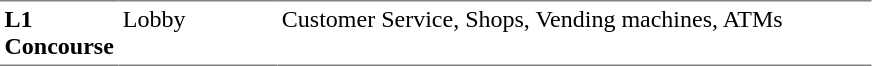<table table border=0 cellspacing=0 cellpadding=3>
<tr>
<td style="border-bottom:solid 1px gray; border-top:solid 1px gray;" valign=top width=50><strong>L1<br>Concourse</strong></td>
<td style="border-bottom:solid 1px gray; border-top:solid 1px gray;" valign=top width=100>Lobby</td>
<td style="border-bottom:solid 1px gray; border-top:solid 1px gray;" valign=top width=390>Customer Service, Shops, Vending machines, ATMs</td>
</tr>
</table>
